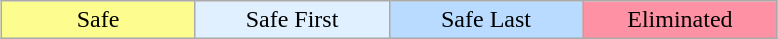<table class="wikitable" style="margin:1em auto; text-align:center;">
<tr>
<td bgcolor="#FDFC8F" width="15%">Safe</td>
<td bgcolor="E0F0FF" width="15%">Safe First</td>
<td bgcolor="B8DBFF" width="15%">Safe Last</td>
<td bgcolor="#FF91A4" width="15%">Eliminated</td>
</tr>
</table>
